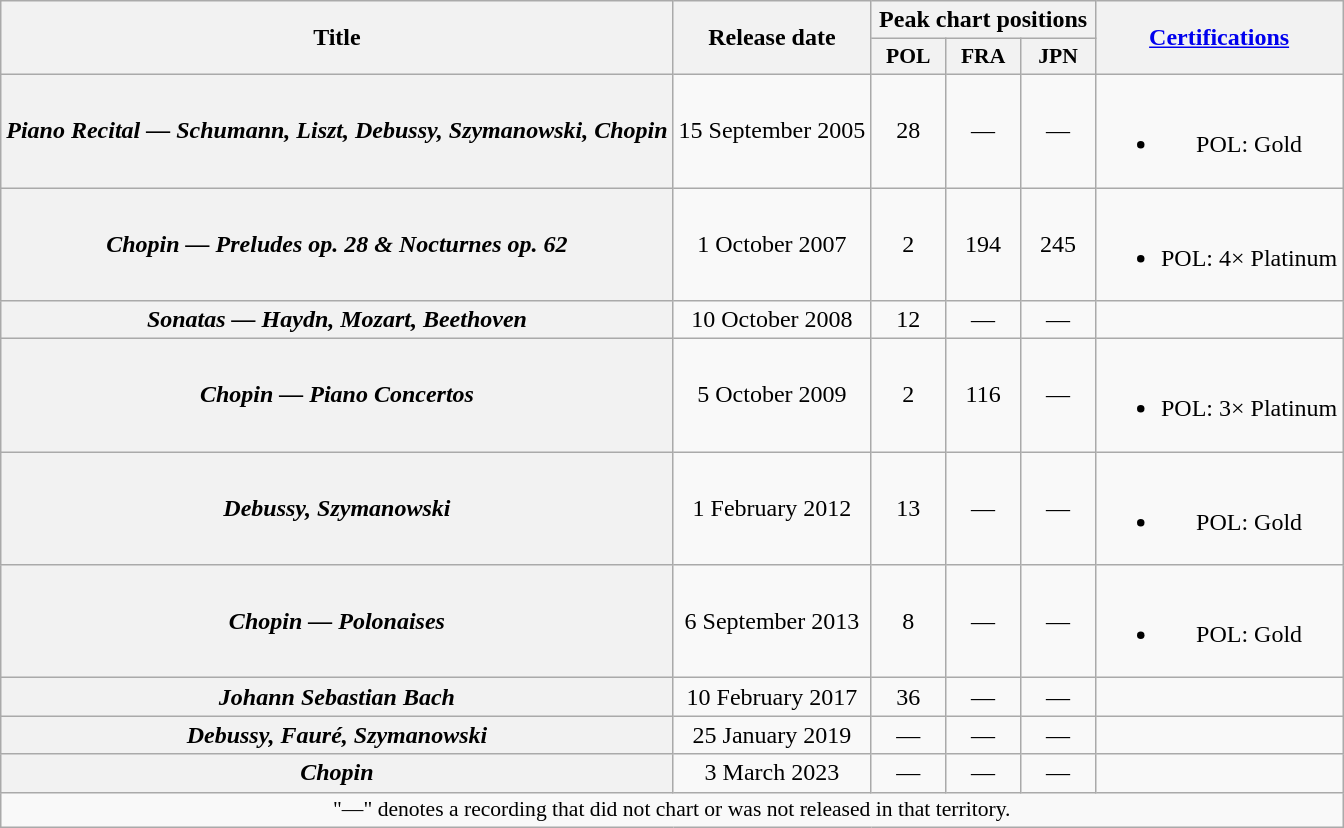<table class="wikitable plainrowheaders" style="text-align:center;">
<tr>
<th scope="col" rowspan="2">Title</th>
<th scope="col" rowspan="2">Release date</th>
<th scope="col" colspan="3">Peak chart positions</th>
<th scope="col" rowspan="2"><a href='#'>Certifications</a></th>
</tr>
<tr>
<th scope="col" style="width:3em;font-size:90%;">POL<br></th>
<th scope="col" style="width:3em;font-size:90%;">FRA<br></th>
<th scope="col" style="width:3em;font-size:90%;">JPN<br></th>
</tr>
<tr>
<th scope="row"><em>Piano Recital — Schumann, Liszt, Debussy, Szymanowski, Chopin</em></th>
<td>15 September 2005</td>
<td>28</td>
<td>—</td>
<td>—</td>
<td><br><ul><li>POL: Gold</li></ul></td>
</tr>
<tr>
<th scope="row"><em>Chopin — Preludes op. 28 & Nocturnes op. 62</em></th>
<td>1 October 2007</td>
<td>2</td>
<td>194</td>
<td>245</td>
<td><br><ul><li>POL: 4× Platinum</li></ul></td>
</tr>
<tr>
<th scope="row"><em>Sonatas — Haydn, Mozart, Beethoven</em></th>
<td>10 October 2008</td>
<td>12</td>
<td>—</td>
<td>—</td>
<td></td>
</tr>
<tr>
<th scope="row"><em>Chopin — Piano Concertos</em></th>
<td>5 October 2009</td>
<td>2</td>
<td>116</td>
<td>—</td>
<td><br><ul><li>POL: 3× Platinum</li></ul></td>
</tr>
<tr>
<th scope="row"><em>Debussy, Szymanowski</em></th>
<td>1 February 2012</td>
<td>13</td>
<td>—</td>
<td>—</td>
<td><br><ul><li>POL: Gold</li></ul></td>
</tr>
<tr>
<th scope="row"><em>Chopin — Polonaises</em></th>
<td>6 September 2013</td>
<td>8</td>
<td>—</td>
<td>—</td>
<td><br><ul><li>POL: Gold</li></ul></td>
</tr>
<tr>
<th scope="row"><em>Johann Sebastian Bach</em></th>
<td>10 February 2017</td>
<td>36</td>
<td>—</td>
<td>—</td>
<td></td>
</tr>
<tr>
<th scope="row"><em>Debussy, Fauré, Szymanowski</em></th>
<td>25 January 2019</td>
<td>—</td>
<td>—</td>
<td>—</td>
<td></td>
</tr>
<tr>
<th scope="row"><em>Chopin</em></th>
<td>3 March 2023</td>
<td>—</td>
<td>—</td>
<td>—</td>
<td></td>
</tr>
<tr>
<td colspan="15" style="font-size:90%">"—" denotes a recording that did not chart or was not released in that territory.</td>
</tr>
</table>
